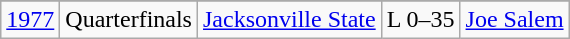<table class="wikitable">
<tr>
</tr>
<tr>
<td><a href='#'>1977</a></td>
<td>Quarterfinals</td>
<td><a href='#'>Jacksonville State</a></td>
<td>L 0–35</td>
<td align=center><a href='#'>Joe Salem</a></td>
</tr>
</table>
